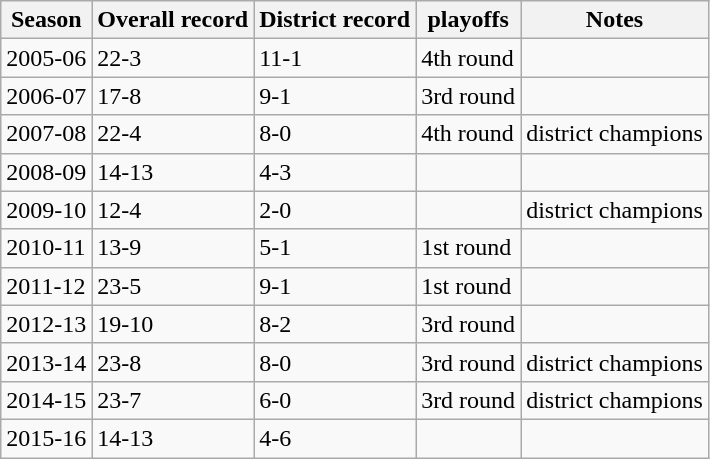<table class="wikitable">
<tr>
<th>Season</th>
<th>Overall record</th>
<th>District record</th>
<th>playoffs</th>
<th>Notes</th>
</tr>
<tr>
<td>2005-06</td>
<td>22-3</td>
<td>11-1</td>
<td>4th round</td>
<td></td>
</tr>
<tr>
<td>2006-07</td>
<td>17-8</td>
<td>9-1</td>
<td>3rd round</td>
<td></td>
</tr>
<tr>
<td>2007-08</td>
<td>22-4</td>
<td>8-0</td>
<td>4th round</td>
<td>district champions</td>
</tr>
<tr>
<td>2008-09</td>
<td>14-13</td>
<td>4-3</td>
<td></td>
<td></td>
</tr>
<tr>
<td>2009-10</td>
<td>12-4</td>
<td>2-0</td>
<td></td>
<td>district champions</td>
</tr>
<tr>
<td>2010-11</td>
<td>13-9</td>
<td>5-1</td>
<td>1st round</td>
<td></td>
</tr>
<tr>
<td>2011-12</td>
<td>23-5</td>
<td>9-1</td>
<td>1st round</td>
<td></td>
</tr>
<tr>
<td>2012-13</td>
<td>19-10</td>
<td>8-2</td>
<td>3rd round</td>
<td></td>
</tr>
<tr>
<td>2013-14</td>
<td>23-8</td>
<td>8-0</td>
<td>3rd round</td>
<td>district champions</td>
</tr>
<tr>
<td>2014-15</td>
<td>23-7</td>
<td>6-0</td>
<td>3rd round</td>
<td>district champions</td>
</tr>
<tr>
<td>2015-16</td>
<td>14-13</td>
<td>4-6</td>
<td></td>
<td></td>
</tr>
</table>
